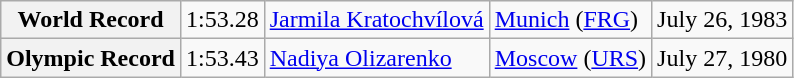<table class="wikitable">
<tr>
<th>World Record</th>
<td>1:53.28</td>
<td> <a href='#'>Jarmila Kratochvílová</a></td>
<td><a href='#'>Munich</a> (<a href='#'>FRG</a>)</td>
<td>July 26, 1983</td>
</tr>
<tr>
<th>Olympic Record</th>
<td>1:53.43</td>
<td> <a href='#'>Nadiya Olizarenko</a></td>
<td><a href='#'>Moscow</a> (<a href='#'>URS</a>)</td>
<td>July 27, 1980</td>
</tr>
</table>
